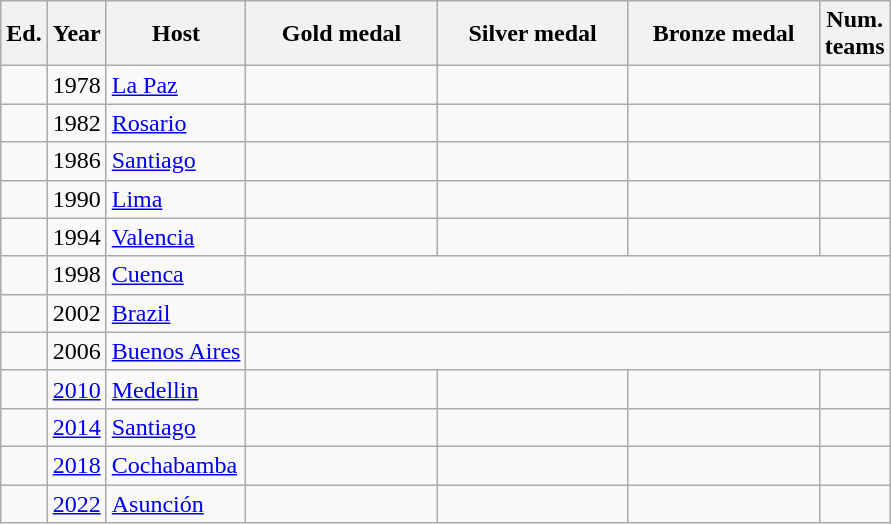<table class="wikitable sortable" style="text-align: ">
<tr>
<th>Ed.</th>
<th>Year</th>
<th>Host</th>
<th width=120px> Gold medal</th>
<th width=120px> Silver medal</th>
<th width=120px> Bronze medal</th>
<th>Num.<br>teams</th>
</tr>
<tr>
<td></td>
<td>1978</td>
<td><a href='#'>La Paz</a></td>
<td><strong></strong></td>
<td></td>
<td></td>
<td></td>
</tr>
<tr>
<td></td>
<td>1982</td>
<td><a href='#'>Rosario</a></td>
<td><strong></strong></td>
<td></td>
<td></td>
<td></td>
</tr>
<tr>
<td></td>
<td>1986</td>
<td><a href='#'>Santiago</a></td>
<td><strong></strong></td>
<td></td>
<td></td>
<td></td>
</tr>
<tr>
<td></td>
<td>1990</td>
<td><a href='#'>Lima</a></td>
<td><strong></strong></td>
<td></td>
<td></td>
<td></td>
</tr>
<tr>
<td></td>
<td>1994</td>
<td><a href='#'>Valencia</a></td>
<td><strong></strong></td>
<td></td>
<td></td>
<td></td>
</tr>
<tr>
<td></td>
<td>1998</td>
<td><a href='#'>Cuenca</a></td>
<td colspan=4></td>
</tr>
<tr>
<td></td>
<td>2002</td>
<td><a href='#'>Brazil</a></td>
<td colspan=4></td>
</tr>
<tr>
<td></td>
<td>2006</td>
<td><a href='#'>Buenos Aires</a></td>
<td colspan=4></td>
</tr>
<tr>
<td></td>
<td><a href='#'>2010</a></td>
<td><a href='#'>Medellin</a></td>
<td><strong></strong></td>
<td></td>
<td></td>
<td></td>
</tr>
<tr>
<td></td>
<td><a href='#'>2014</a></td>
<td><a href='#'>Santiago</a></td>
<td><strong></strong></td>
<td></td>
<td></td>
<td></td>
</tr>
<tr>
<td></td>
<td><a href='#'>2018</a></td>
<td><a href='#'>Cochabamba</a></td>
<td><strong></strong></td>
<td></td>
<td></td>
<td></td>
</tr>
<tr>
<td></td>
<td><a href='#'>2022</a></td>
<td><a href='#'>Asunción</a></td>
<td><strong></strong></td>
<td></td>
<td></td>
<td></td>
</tr>
</table>
